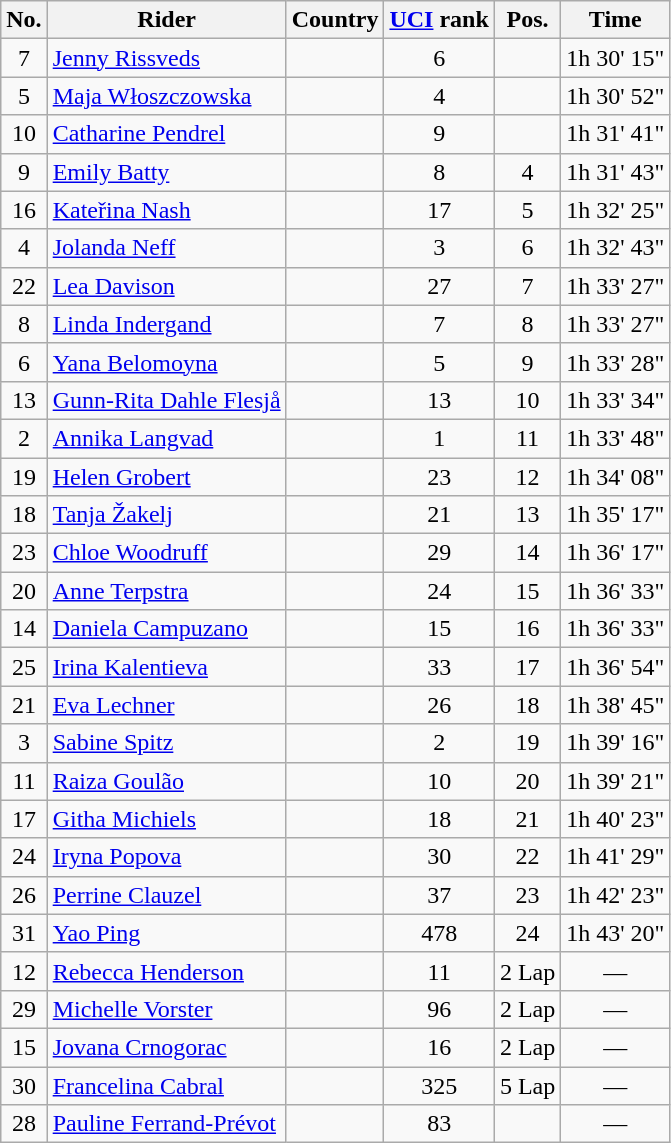<table class="wikitable sortable" style="text-align:left;">
<tr>
<th scope="col">No.</th>
<th scope="col">Rider</th>
<th scope="col">Country</th>
<th scope="col"><a href='#'>UCI</a> rank</th>
<th scope="col">Pos.</th>
<th scope="col">Time</th>
</tr>
<tr>
<td align=center>7</td>
<td data-sort-value="Rissveds, Jenny"><a href='#'>Jenny Rissveds</a></td>
<td></td>
<td align=center>6</td>
<td align=center></td>
<td>1h 30' 15"</td>
</tr>
<tr>
<td align=center>5</td>
<td data-sort-value="Wloszczowska, Maja"><a href='#'>Maja Włoszczowska</a></td>
<td></td>
<td align=center>4</td>
<td align=center></td>
<td>1h 30' 52"</td>
</tr>
<tr>
<td align=center>10</td>
<td data-sort-value="Pendrel, Catharine"><a href='#'>Catharine Pendrel</a></td>
<td></td>
<td align=center>9</td>
<td align=center></td>
<td>1h 31' 41"</td>
</tr>
<tr>
<td align=center>9</td>
<td data-sort-value="Batty, Emily"><a href='#'>Emily Batty</a></td>
<td></td>
<td align=center>8</td>
<td style="text-align:center;"  data-sort- value="04">4</td>
<td>1h 31' 43"</td>
</tr>
<tr>
<td align=center>16</td>
<td data-sort-value="Nash, Katerina"><a href='#'>Kateřina Nash</a></td>
<td></td>
<td align=center>17</td>
<td style="text-align:center;" data-sort- value="05">5</td>
<td>1h 32' 25"</td>
</tr>
<tr>
<td align=center>4</td>
<td data-sort-value="Neff, Jolanda"><a href='#'>Jolanda Neff</a></td>
<td></td>
<td align=center>3</td>
<td style="text-align:center;" data-sort- value="06">6</td>
<td>1h 32' 43"</td>
</tr>
<tr>
<td align=center>22</td>
<td data-sort-value="Davison, Lea"><a href='#'>Lea Davison</a></td>
<td></td>
<td align=center>27</td>
<td style="text-align:center;" data-sort- value="07">7</td>
<td>1h 33' 27"</td>
</tr>
<tr>
<td align=center>8</td>
<td data-sort-value="Indergand, Linda"><a href='#'>Linda Indergand</a></td>
<td></td>
<td align=center>7</td>
<td style="text-align:center;" data-sort- value="08">8</td>
<td>1h 33' 27"</td>
</tr>
<tr>
<td align=center>6</td>
<td data-sort-value="Belomoyna, Yana"><a href='#'>Yana Belomoyna</a></td>
<td></td>
<td align=center>5</td>
<td style="text-align:center;" data-sort- value="09">9</td>
<td>1h 33' 28"</td>
</tr>
<tr>
<td align=center>13</td>
<td data-sort-value="Dahle Flesjaa, Gunn-Rita"><a href='#'>Gunn-Rita Dahle Flesjå</a></td>
<td></td>
<td align=center>13</td>
<td align=center>10</td>
<td>1h 33' 34"</td>
</tr>
<tr>
<td align=center>2</td>
<td data-sort-value="Langvad, Annika"><a href='#'>Annika Langvad</a></td>
<td></td>
<td align=center>1</td>
<td align=center>11</td>
<td>1h 33' 48"</td>
</tr>
<tr>
<td align=center>19</td>
<td data-sort-value="Grobert, Helen"><a href='#'>Helen Grobert</a></td>
<td></td>
<td align=center>23</td>
<td align=center>12</td>
<td>1h 34' 08"</td>
</tr>
<tr>
<td align=center>18</td>
<td data-sort-value="Zakelj, Tanja"><a href='#'>Tanja Žakelj</a></td>
<td></td>
<td align=center>21</td>
<td align=center>13</td>
<td>1h 35' 17"</td>
</tr>
<tr>
<td align=center>23</td>
<td data-sort-value="Woodruff, Chloe"><a href='#'>Chloe Woodruff</a></td>
<td></td>
<td align=center>29</td>
<td align=center>14</td>
<td>1h 36' 17"</td>
</tr>
<tr>
<td align=center>20</td>
<td data-sort-value="Terpstra, Anne"><a href='#'>Anne Terpstra</a></td>
<td></td>
<td align=center>24</td>
<td align=center>15</td>
<td>1h 36' 33"</td>
</tr>
<tr>
<td align=center>14</td>
<td data-sort-value="Campuzano Chavez Peon, Daniela"><a href='#'>Daniela Campuzano</a></td>
<td></td>
<td align=center>15</td>
<td align=center>16</td>
<td>1h 36' 33"</td>
</tr>
<tr>
<td align=center>25</td>
<td data-sort-value="Kalentieva, Irina"><a href='#'>Irina Kalentieva</a></td>
<td></td>
<td align=center>33</td>
<td align=center>17</td>
<td>1h 36' 54"</td>
</tr>
<tr>
<td align=center>21</td>
<td data-sort-value="Lechner, Eva"><a href='#'>Eva Lechner</a></td>
<td></td>
<td align=center>26</td>
<td align=center>18</td>
<td>1h 38' 45"</td>
</tr>
<tr>
<td align=center>3</td>
<td data-sort-value="Spitz, Sabine"><a href='#'>Sabine Spitz</a></td>
<td></td>
<td align=center>2</td>
<td align=center>19</td>
<td>1h 39' 16"</td>
</tr>
<tr>
<td align=center>11</td>
<td data-sort-value="Goulao Henrique, Raiza"><a href='#'>Raiza Goulão</a></td>
<td></td>
<td align=center>10</td>
<td align=center>20</td>
<td>1h 39' 21"</td>
</tr>
<tr>
<td align=center>17</td>
<td data-sort-value="Michiels, Githa"><a href='#'>Githa Michiels</a></td>
<td></td>
<td align=center>18</td>
<td align=center>21</td>
<td>1h 40' 23"</td>
</tr>
<tr>
<td align=center>24</td>
<td data-sort-value="Popova, Iryna"><a href='#'>Iryna Popova</a></td>
<td></td>
<td align=center>30</td>
<td align=center>22</td>
<td>1h 41' 29"</td>
</tr>
<tr>
<td align=center>26</td>
<td data-sort-value="Clauzel, Perrine"><a href='#'>Perrine Clauzel</a></td>
<td></td>
<td align=center>37</td>
<td align=center>23</td>
<td>1h 42' 23"</td>
</tr>
<tr>
<td align=center>31</td>
<td data-sort-value="Yao, Ping"><a href='#'>Yao Ping</a></td>
<td></td>
<td align=center>478</td>
<td align=center>24</td>
<td>1h 43' 20"</td>
</tr>
<tr>
<td align=center>12</td>
<td data-sort-value="Henderson, Rebecca"><a href='#'>Rebecca Henderson</a></td>
<td></td>
<td align=center>11</td>
<td style="text-align:center;" data-sort- value="25">2 Lap</td>
<td align=center>—</td>
</tr>
<tr>
<td align=center>29</td>
<td data-sort-value="Vorster, Michelle"><a href='#'>Michelle Vorster</a></td>
<td></td>
<td align=center>96</td>
<td style="text-align:center;" data-sort- value="25">2 Lap</td>
<td align=center>—</td>
</tr>
<tr>
<td align=center>15</td>
<td data-sort-value="Crnogorac, Jovana"><a href='#'>Jovana Crnogorac</a></td>
<td></td>
<td align=center>16</td>
<td style="text-align:center;" data-sort- value="25">2 Lap</td>
<td align=center>—</td>
</tr>
<tr>
<td align=center>30</td>
<td data-sort-value="Cabral, Francelina"><a href='#'>Francelina Cabral</a></td>
<td></td>
<td align=center>325</td>
<td style="text-align:center;" data-sort- value="25">5 Lap</td>
<td align=center>—</td>
</tr>
<tr>
<td align=center>28</td>
<td data-sort-value="Ferrand-Prevot, Pauline"><a href='#'>Pauline Ferrand-Prévot</a></td>
<td></td>
<td align=center>83</td>
<td style="text-align:center;" data-sort- value="29"></td>
<td align=center>—</td>
</tr>
</table>
